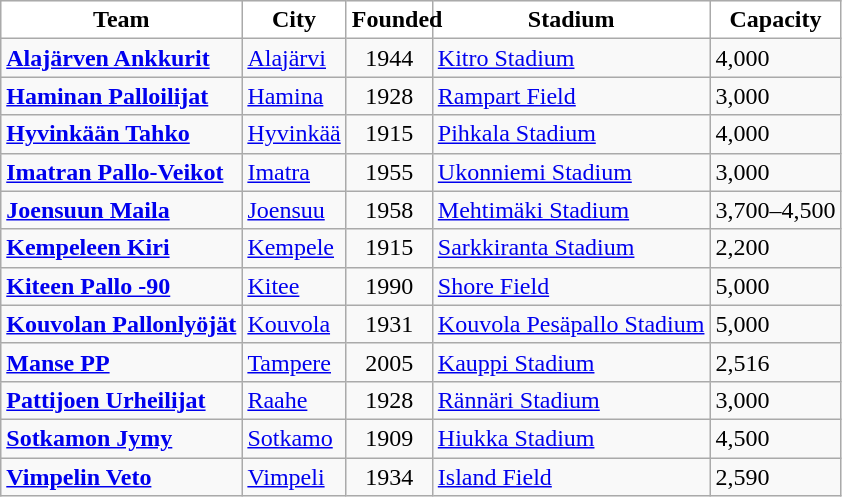<table class="wikitable sortable" style="text-align:left;">
<tr>
<th style="background:#ffffff; max-width:45px">Team</th>
<th style="background:#ffffff; max-width:50px">City</th>
<th style="background:#ffffff; max-width:50px">Founded</th>
<th style="background:#ffffff; max-width:50px">Stadium</th>
<th style="background:#ffffff; max-width:50px">Capacity</th>
</tr>
<tr>
<td><strong><a href='#'>Alajärven Ankkurit</a></strong></td>
<td><a href='#'>Alajärvi</a></td>
<td align=center>1944</td>
<td><a href='#'>Kitro Stadium</a></td>
<td>4,000</td>
</tr>
<tr>
<td><strong><a href='#'>Haminan Palloilijat</a></strong></td>
<td><a href='#'>Hamina</a></td>
<td align=center>1928</td>
<td><a href='#'>Rampart Field</a></td>
<td>3,000</td>
</tr>
<tr>
<td><strong><a href='#'>Hyvinkään Tahko</a></strong></td>
<td><a href='#'>Hyvinkää</a></td>
<td align=center>1915</td>
<td><a href='#'>Pihkala Stadium</a></td>
<td>4,000</td>
</tr>
<tr>
<td><strong><a href='#'>Imatran Pallo-Veikot</a></strong></td>
<td><a href='#'>Imatra</a></td>
<td align=center>1955</td>
<td><a href='#'>Ukonniemi Stadium</a></td>
<td>3,000</td>
</tr>
<tr>
<td><strong><a href='#'>Joensuun Maila</a></strong></td>
<td><a href='#'>Joensuu</a></td>
<td align=center>1958</td>
<td><a href='#'>Mehtimäki Stadium</a></td>
<td data-sort-value=3,700>3,700–4,500</td>
</tr>
<tr>
<td><strong><a href='#'>Kempeleen Kiri</a></strong></td>
<td><a href='#'>Kempele</a></td>
<td align=center>1915</td>
<td><a href='#'>Sarkkiranta Stadium</a></td>
<td>2,200</td>
</tr>
<tr>
<td><strong><a href='#'>Kiteen Pallo -90</a></strong></td>
<td><a href='#'>Kitee</a></td>
<td align=center>1990</td>
<td><a href='#'>Shore Field</a></td>
<td>5,000</td>
</tr>
<tr>
<td><strong><a href='#'>Kouvolan Pallonlyöjät</a></strong></td>
<td><a href='#'>Kouvola</a></td>
<td align=center>1931</td>
<td><a href='#'>Kouvola Pesäpallo Stadium</a></td>
<td>5,000</td>
</tr>
<tr>
<td><strong><a href='#'>Manse PP</a></strong></td>
<td><a href='#'>Tampere</a></td>
<td align=center>2005</td>
<td><a href='#'>Kauppi Stadium</a></td>
<td>2,516</td>
</tr>
<tr>
<td><strong><a href='#'>Pattijoen Urheilijat</a></strong></td>
<td><a href='#'>Raahe</a></td>
<td align=center>1928</td>
<td><a href='#'>Rännäri Stadium</a></td>
<td>3,000</td>
</tr>
<tr>
<td><strong><a href='#'>Sotkamon Jymy</a></strong></td>
<td><a href='#'>Sotkamo</a></td>
<td align=center>1909</td>
<td><a href='#'>Hiukka Stadium</a></td>
<td>4,500</td>
</tr>
<tr>
<td><strong><a href='#'>Vimpelin Veto</a></strong></td>
<td><a href='#'>Vimpeli</a></td>
<td align=center>1934</td>
<td><a href='#'>Island Field</a></td>
<td>2,590</td>
</tr>
</table>
